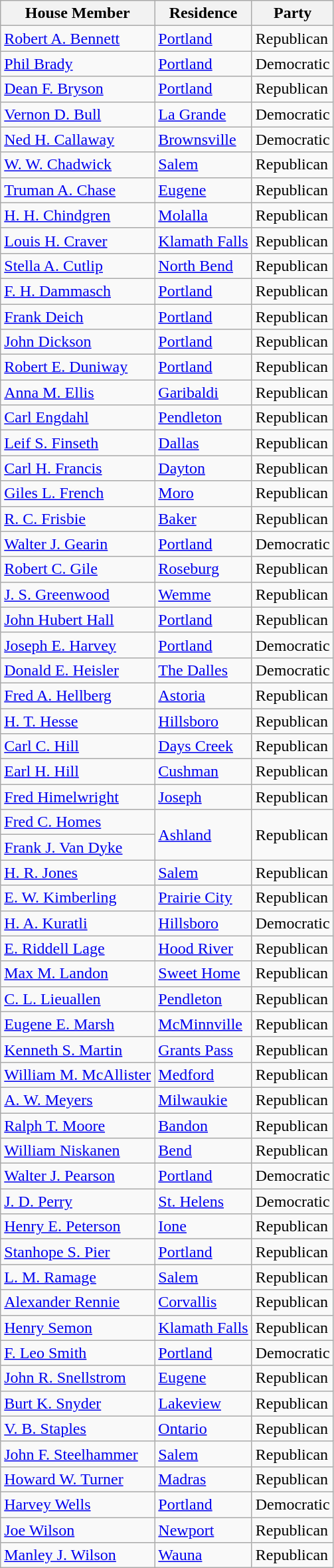<table class="wikitable">
<tr>
<th>House Member</th>
<th>Residence</th>
<th>Party</th>
</tr>
<tr>
<td><a href='#'>Robert A. Bennett</a></td>
<td><a href='#'>Portland</a></td>
<td>Republican</td>
</tr>
<tr>
<td><a href='#'>Phil Brady</a></td>
<td><a href='#'>Portland</a></td>
<td>Democratic</td>
</tr>
<tr>
<td><a href='#'>Dean F. Bryson</a></td>
<td><a href='#'>Portland</a></td>
<td>Republican</td>
</tr>
<tr>
<td><a href='#'>Vernon D. Bull</a></td>
<td><a href='#'>La Grande</a></td>
<td>Democratic</td>
</tr>
<tr>
<td><a href='#'>Ned H. Callaway</a></td>
<td><a href='#'>Brownsville</a></td>
<td>Democratic</td>
</tr>
<tr>
<td><a href='#'>W. W. Chadwick</a></td>
<td><a href='#'>Salem</a></td>
<td>Republican</td>
</tr>
<tr>
<td><a href='#'>Truman A. Chase</a></td>
<td><a href='#'>Eugene</a></td>
<td>Republican</td>
</tr>
<tr>
<td><a href='#'>H. H. Chindgren</a></td>
<td><a href='#'>Molalla</a></td>
<td>Republican</td>
</tr>
<tr>
<td><a href='#'>Louis H. Craver</a></td>
<td><a href='#'>Klamath Falls</a></td>
<td>Republican</td>
</tr>
<tr>
<td><a href='#'>Stella A. Cutlip</a></td>
<td><a href='#'>North Bend</a></td>
<td>Republican</td>
</tr>
<tr>
<td><a href='#'>F. H. Dammasch</a></td>
<td><a href='#'>Portland</a></td>
<td>Republican</td>
</tr>
<tr>
<td><a href='#'>Frank Deich</a></td>
<td><a href='#'>Portland</a></td>
<td>Republican</td>
</tr>
<tr>
<td><a href='#'>John Dickson</a></td>
<td><a href='#'>Portland</a></td>
<td>Republican</td>
</tr>
<tr>
<td><a href='#'>Robert E. Duniway</a></td>
<td><a href='#'>Portland</a></td>
<td>Republican</td>
</tr>
<tr>
<td><a href='#'>Anna M. Ellis</a></td>
<td><a href='#'>Garibaldi</a></td>
<td>Republican</td>
</tr>
<tr>
<td><a href='#'>Carl Engdahl</a></td>
<td><a href='#'>Pendleton</a></td>
<td>Republican</td>
</tr>
<tr>
<td><a href='#'>Leif S. Finseth</a></td>
<td><a href='#'>Dallas</a></td>
<td>Republican</td>
</tr>
<tr>
<td><a href='#'>Carl H. Francis</a></td>
<td><a href='#'>Dayton</a></td>
<td>Republican</td>
</tr>
<tr>
<td><a href='#'>Giles L. French</a></td>
<td><a href='#'>Moro</a></td>
<td>Republican</td>
</tr>
<tr>
<td><a href='#'>R. C. Frisbie</a></td>
<td><a href='#'>Baker</a></td>
<td>Republican</td>
</tr>
<tr>
<td><a href='#'>Walter J. Gearin</a></td>
<td><a href='#'>Portland</a></td>
<td>Democratic</td>
</tr>
<tr>
<td><a href='#'>Robert C. Gile</a></td>
<td><a href='#'>Roseburg</a></td>
<td>Republican</td>
</tr>
<tr>
<td><a href='#'>J. S. Greenwood</a></td>
<td><a href='#'>Wemme</a></td>
<td>Republican</td>
</tr>
<tr>
<td><a href='#'>John Hubert Hall</a></td>
<td><a href='#'>Portland</a></td>
<td>Republican</td>
</tr>
<tr>
<td><a href='#'>Joseph E. Harvey</a></td>
<td><a href='#'>Portland</a></td>
<td>Democratic</td>
</tr>
<tr>
<td><a href='#'>Donald E. Heisler</a></td>
<td><a href='#'>The Dalles</a></td>
<td>Democratic</td>
</tr>
<tr>
<td><a href='#'>Fred A. Hellberg</a></td>
<td><a href='#'>Astoria</a></td>
<td>Republican</td>
</tr>
<tr>
<td><a href='#'>H. T. Hesse</a></td>
<td><a href='#'>Hillsboro</a></td>
<td>Republican</td>
</tr>
<tr>
<td><a href='#'>Carl C. Hill</a></td>
<td><a href='#'>Days Creek</a></td>
<td>Republican</td>
</tr>
<tr>
<td><a href='#'>Earl H. Hill</a></td>
<td><a href='#'>Cushman</a></td>
<td>Republican</td>
</tr>
<tr>
<td><a href='#'>Fred Himelwright</a></td>
<td><a href='#'>Joseph</a></td>
<td>Republican</td>
</tr>
<tr>
<td><a href='#'>Fred C. Homes</a></td>
<td rowspan="2"><a href='#'>Ashland</a></td>
<td rowspan="2" >Republican</td>
</tr>
<tr>
<td><a href='#'>Frank J. Van Dyke</a></td>
</tr>
<tr>
<td><a href='#'>H. R. Jones</a></td>
<td><a href='#'>Salem</a></td>
<td>Republican</td>
</tr>
<tr>
<td><a href='#'>E. W. Kimberling</a></td>
<td><a href='#'>Prairie City</a></td>
<td>Republican</td>
</tr>
<tr>
<td><a href='#'>H. A. Kuratli</a></td>
<td><a href='#'>Hillsboro</a></td>
<td>Democratic</td>
</tr>
<tr>
<td><a href='#'>E. Riddell Lage</a></td>
<td><a href='#'>Hood River</a></td>
<td>Republican</td>
</tr>
<tr>
<td><a href='#'>Max M. Landon</a></td>
<td><a href='#'>Sweet Home</a></td>
<td>Republican</td>
</tr>
<tr>
<td><a href='#'>C. L. Lieuallen</a></td>
<td><a href='#'>Pendleton</a></td>
<td>Republican</td>
</tr>
<tr>
<td><a href='#'>Eugene E. Marsh</a></td>
<td><a href='#'>McMinnville</a></td>
<td>Republican</td>
</tr>
<tr>
<td><a href='#'>Kenneth S. Martin</a></td>
<td><a href='#'>Grants Pass</a></td>
<td>Republican</td>
</tr>
<tr>
<td><a href='#'>William M. McAllister</a></td>
<td><a href='#'>Medford</a></td>
<td>Republican</td>
</tr>
<tr>
<td><a href='#'>A. W. Meyers</a></td>
<td><a href='#'>Milwaukie</a></td>
<td>Republican</td>
</tr>
<tr>
<td><a href='#'>Ralph T. Moore</a></td>
<td><a href='#'>Bandon</a></td>
<td>Republican</td>
</tr>
<tr>
<td><a href='#'>William Niskanen</a></td>
<td><a href='#'>Bend</a></td>
<td>Republican</td>
</tr>
<tr>
<td><a href='#'>Walter J. Pearson</a></td>
<td><a href='#'>Portland</a></td>
<td>Democratic</td>
</tr>
<tr>
<td><a href='#'>J. D. Perry</a></td>
<td><a href='#'>St. Helens</a></td>
<td>Democratic</td>
</tr>
<tr>
<td><a href='#'>Henry E. Peterson</a></td>
<td><a href='#'>Ione</a></td>
<td>Republican</td>
</tr>
<tr>
<td><a href='#'>Stanhope S. Pier</a></td>
<td><a href='#'>Portland</a></td>
<td>Republican</td>
</tr>
<tr>
<td><a href='#'>L. M. Ramage</a></td>
<td><a href='#'>Salem</a></td>
<td>Republican</td>
</tr>
<tr>
<td><a href='#'>Alexander Rennie</a></td>
<td><a href='#'>Corvallis</a></td>
<td>Republican</td>
</tr>
<tr>
<td><a href='#'>Henry Semon</a></td>
<td><a href='#'>Klamath Falls</a></td>
<td>Republican</td>
</tr>
<tr>
<td><a href='#'>F. Leo Smith</a></td>
<td><a href='#'>Portland</a></td>
<td>Democratic</td>
</tr>
<tr>
<td><a href='#'>John R. Snellstrom</a></td>
<td><a href='#'>Eugene</a></td>
<td>Republican</td>
</tr>
<tr>
<td><a href='#'>Burt K. Snyder</a></td>
<td><a href='#'>Lakeview</a></td>
<td>Republican</td>
</tr>
<tr>
<td><a href='#'>V. B. Staples</a></td>
<td><a href='#'>Ontario</a></td>
<td>Republican</td>
</tr>
<tr>
<td><a href='#'>John F. Steelhammer</a></td>
<td><a href='#'>Salem</a></td>
<td>Republican</td>
</tr>
<tr>
<td><a href='#'>Howard W. Turner</a></td>
<td><a href='#'>Madras</a></td>
<td>Republican</td>
</tr>
<tr>
<td><a href='#'>Harvey Wells</a></td>
<td><a href='#'>Portland</a></td>
<td>Democratic</td>
</tr>
<tr>
<td><a href='#'>Joe Wilson</a></td>
<td><a href='#'>Newport</a></td>
<td>Republican</td>
</tr>
<tr>
<td><a href='#'>Manley J. Wilson</a></td>
<td><a href='#'>Wauna</a></td>
<td>Republican</td>
</tr>
</table>
